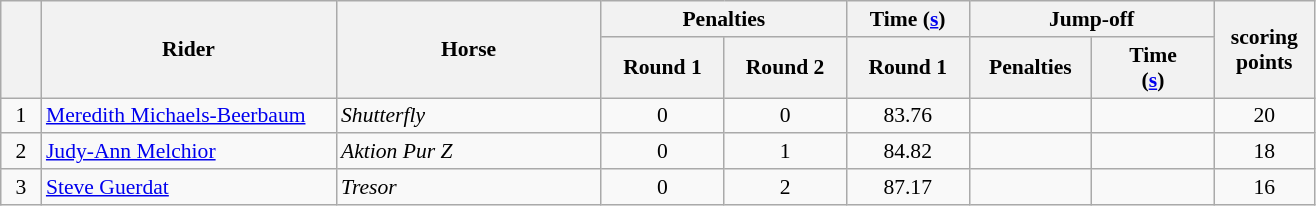<table class="wikitable" style="font-size: 90%">
<tr>
<th rowspan=2 width=20></th>
<th rowspan=2 width=190>Rider</th>
<th rowspan=2 width=170>Horse</th>
<th colspan=2>Penalties</th>
<th>Time (<a href='#'>s</a>)</th>
<th colspan=2>Jump-off</th>
<th rowspan=2 width=60>scoring<br>points</th>
</tr>
<tr>
<th width=75>Round 1</th>
<th width=75>Round 2</th>
<th width=75>Round 1</th>
<th width=75>Penalties</th>
<th width=75>Time<br>(<a href='#'>s</a>)</th>
</tr>
<tr>
<td align=center>1</td>
<td> <a href='#'>Meredith Michaels-Beerbaum</a></td>
<td><em>Shutterfly</em></td>
<td align=center>0</td>
<td align=center>0</td>
<td align=center>83.76</td>
<td align=center></td>
<td align=center></td>
<td align=center>20</td>
</tr>
<tr>
<td align=center>2</td>
<td> <a href='#'>Judy-Ann Melchior</a></td>
<td><em>Aktion Pur Z</em></td>
<td align=center>0</td>
<td align=center>1</td>
<td align=center>84.82</td>
<td align=center></td>
<td align=center></td>
<td align=center>18</td>
</tr>
<tr>
<td align=center>3</td>
<td> <a href='#'>Steve Guerdat</a></td>
<td><em>Tresor</em></td>
<td align=center>0</td>
<td align=center>2</td>
<td align=center>87.17</td>
<td align=center></td>
<td align=center></td>
<td align=center>16</td>
</tr>
</table>
